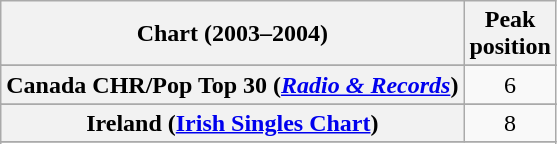<table class="wikitable sortable plainrowheaders">
<tr>
<th>Chart (2003–2004)</th>
<th>Peak<br>position</th>
</tr>
<tr>
</tr>
<tr>
</tr>
<tr>
</tr>
<tr>
<th scope="row">Canada CHR/Pop Top 30 (<em><a href='#'>Radio & Records</a></em>)</th>
<td align="center">6</td>
</tr>
<tr>
</tr>
<tr>
<th scope="row">Ireland (<a href='#'>Irish Singles Chart</a>)</th>
<td align="center">8</td>
</tr>
<tr>
</tr>
<tr>
</tr>
<tr>
</tr>
<tr>
</tr>
<tr>
</tr>
<tr>
</tr>
<tr>
</tr>
<tr>
</tr>
<tr>
</tr>
<tr>
</tr>
<tr>
</tr>
</table>
